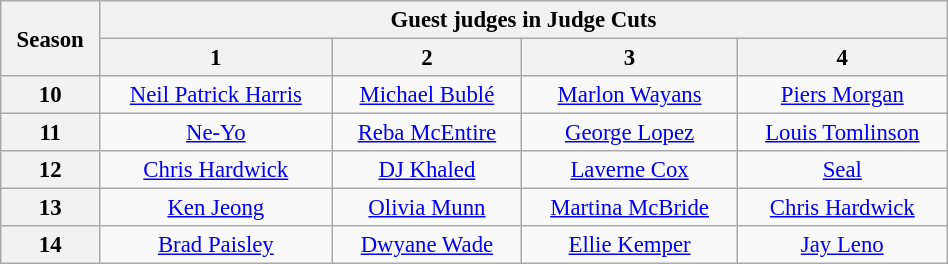<table class="wikitable" style="margin-left: auto; margin-right: auto; border: none; text-align:center; font-size:95%; width:50%;">
<tr>
<th rowspan="2">Season</th>
<th colspan="4">Guest judges in Judge Cuts </th>
</tr>
<tr>
<th>1</th>
<th>2</th>
<th>3</th>
<th>4</th>
</tr>
<tr>
<th>10</th>
<td><a href='#'>Neil Patrick Harris</a></td>
<td><a href='#'>Michael Bublé</a></td>
<td><a href='#'>Marlon Wayans</a></td>
<td><a href='#'>Piers Morgan</a></td>
</tr>
<tr>
<th>11</th>
<td><a href='#'>Ne-Yo</a></td>
<td><a href='#'>Reba McEntire</a></td>
<td><a href='#'>George Lopez</a></td>
<td><a href='#'>Louis Tomlinson</a></td>
</tr>
<tr>
<th>12</th>
<td><a href='#'>Chris Hardwick</a></td>
<td><a href='#'>DJ Khaled</a></td>
<td><a href='#'>Laverne Cox</a></td>
<td><a href='#'>Seal</a></td>
</tr>
<tr>
<th>13</th>
<td><a href='#'>Ken Jeong</a></td>
<td><a href='#'>Olivia Munn</a></td>
<td><a href='#'>Martina McBride</a></td>
<td><a href='#'>Chris Hardwick</a></td>
</tr>
<tr>
<th>14</th>
<td><a href='#'>Brad Paisley</a></td>
<td><a href='#'>Dwyane Wade</a></td>
<td><a href='#'>Ellie Kemper</a></td>
<td><a href='#'>Jay Leno</a></td>
</tr>
</table>
